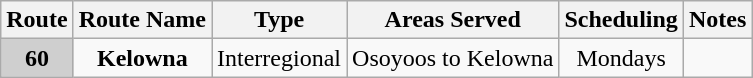<table class="wikitable" style="text-align:center;">
<tr>
<th>Route</th>
<th>Route Name</th>
<th>Type</th>
<th>Areas Served</th>
<th>Scheduling</th>
<th>Notes</th>
</tr>
<tr>
<td style="background:#CFCFCF;"><strong>60</strong></td>
<td><strong>Kelowna</strong></td>
<td>Interregional</td>
<td>Osoyoos to Kelowna</td>
<td>Mondays</td>
<td></td>
</tr>
</table>
